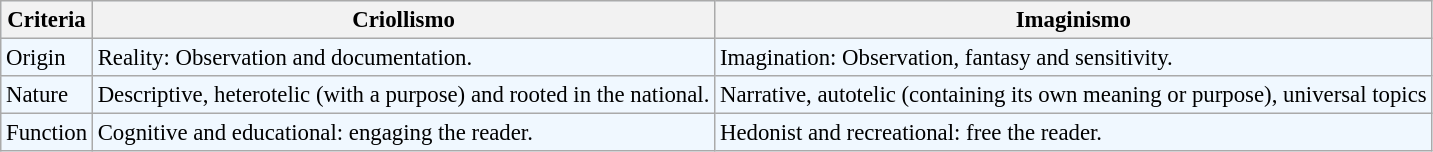<table class="wikitable" style="background:#F0F8FF; font-size:95%;">
<tr>
<th>Criteria</th>
<th>Criollismo</th>
<th>Imaginismo</th>
</tr>
<tr>
<td>Origin</td>
<td>Reality: Observation and documentation.</td>
<td>Imagination: Observation, fantasy and sensitivity.</td>
</tr>
<tr>
<td>Nature</td>
<td>Descriptive, heterotelic (with a purpose) and rooted in the national.</td>
<td>Narrative, autotelic (containing its own meaning or purpose), universal topics</td>
</tr>
<tr>
<td>Function</td>
<td>Cognitive and educational: engaging the reader.</td>
<td>Hedonist and recreational: free the reader.</td>
</tr>
</table>
